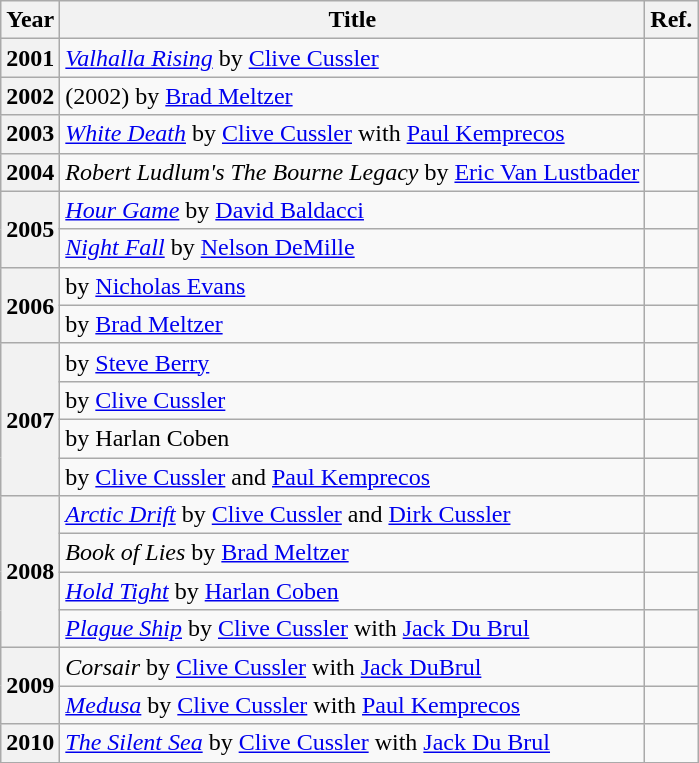<table class="wikitable sortable mw-collapsible">
<tr>
<th>Year</th>
<th>Title</th>
<th>Ref.</th>
</tr>
<tr>
<th>2001</th>
<td><em><a href='#'>Valhalla Rising</a></em> by <a href='#'>Clive Cussler</a></td>
<td></td>
</tr>
<tr>
<th>2002</th>
<td><em></em> (2002) by <a href='#'>Brad Meltzer</a></td>
<td></td>
</tr>
<tr>
<th>2003</th>
<td><em><a href='#'>White Death</a></em> by <a href='#'>Clive Cussler</a> with <a href='#'>Paul Kemprecos</a></td>
<td></td>
</tr>
<tr>
<th>2004</th>
<td><em>Robert Ludlum's The Bourne Legacy</em> by <a href='#'>Eric Van Lustbader</a></td>
<td></td>
</tr>
<tr>
<th rowspan="2">2005</th>
<td><em><a href='#'>Hour Game</a></em> by <a href='#'>David Baldacci</a></td>
<td></td>
</tr>
<tr>
<td><em><a href='#'>Night Fall</a></em> by <a href='#'>Nelson DeMille</a></td>
<td></td>
</tr>
<tr>
<th rowspan="2">2006</th>
<td><em></em> by <a href='#'>Nicholas Evans</a></td>
<td></td>
</tr>
<tr>
<td><em></em> by <a href='#'>Brad Meltzer</a></td>
<td></td>
</tr>
<tr>
<th rowspan="4">2007</th>
<td><em></em> by <a href='#'>Steve Berry</a></td>
<td></td>
</tr>
<tr>
<td><em></em> by <a href='#'>Clive Cussler</a></td>
<td></td>
</tr>
<tr>
<td><em></em> by Harlan Coben</td>
<td></td>
</tr>
<tr>
<td><em></em> by <a href='#'>Clive Cussler</a> and <a href='#'>Paul Kemprecos</a></td>
<td></td>
</tr>
<tr>
<th rowspan="4">2008</th>
<td><em><a href='#'>Arctic Drift</a></em> by <a href='#'>Clive Cussler</a> and <a href='#'>Dirk Cussler</a></td>
<td></td>
</tr>
<tr>
<td><em>Book of Lies</em> by <a href='#'>Brad Meltzer</a></td>
<td></td>
</tr>
<tr>
<td><em><a href='#'>Hold Tight</a></em> by <a href='#'>Harlan Coben</a></td>
<td></td>
</tr>
<tr>
<td><em><a href='#'>Plague Ship</a></em> by <a href='#'>Clive Cussler</a> with <a href='#'>Jack Du Brul</a></td>
<td></td>
</tr>
<tr>
<th rowspan="2">2009</th>
<td><em>Corsair</em> by <a href='#'>Clive Cussler</a> with <a href='#'>Jack DuBrul</a></td>
<td></td>
</tr>
<tr>
<td><em><a href='#'>Medusa</a></em> by <a href='#'>Clive Cussler</a> with <a href='#'>Paul Kemprecos</a></td>
<td></td>
</tr>
<tr>
<th>2010</th>
<td><em><a href='#'>The Silent Sea</a></em> by <a href='#'>Clive Cussler</a> with <a href='#'>Jack Du Brul</a></td>
<td></td>
</tr>
</table>
